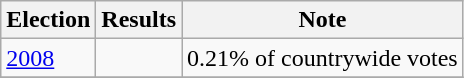<table class="wikitable">
<tr>
<th>Election</th>
<th>Results</th>
<th>Note</th>
</tr>
<tr>
<td><a href='#'>2008</a></td>
<td></td>
<td>0.21% of countrywide votes</td>
</tr>
<tr>
</tr>
</table>
